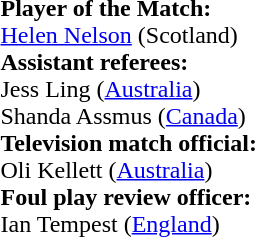<table style="width:100%">
<tr>
<td><br><strong>Player of the Match:</strong>
<br><a href='#'>Helen Nelson</a> (Scotland)<br><strong>Assistant referees:</strong>
<br>Jess Ling (<a href='#'>Australia</a>)
<br>Shanda Assmus (<a href='#'>Canada</a>)
<br><strong>Television match official:</strong>
<br>Oli Kellett (<a href='#'>Australia</a>)
<br><strong>Foul play review officer:</strong>
<br>Ian Tempest (<a href='#'>England</a>)</td>
</tr>
</table>
